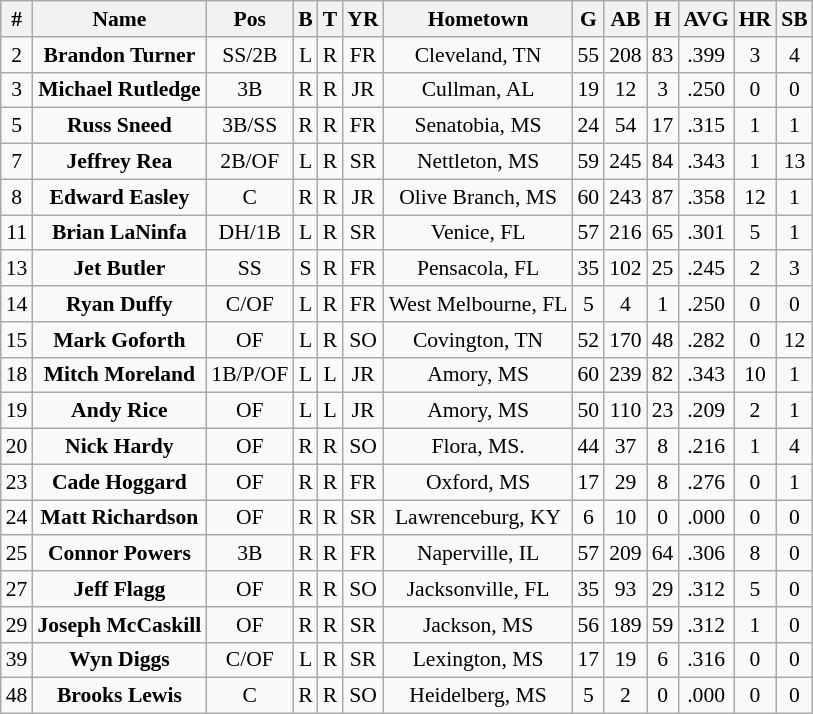<table class="wikitable sortable" style="text-align:center; font-size:90%;">
<tr>
<th>#</th>
<th>Name</th>
<th>Pos</th>
<th>B</th>
<th>T</th>
<th>YR</th>
<th>Hometown</th>
<th>G</th>
<th>AB</th>
<th>H</th>
<th>AVG</th>
<th>HR</th>
<th>SB</th>
</tr>
<tr>
<td>2</td>
<td><strong>Brandon Turner</strong></td>
<td>SS/2B</td>
<td>L</td>
<td>R</td>
<td>FR</td>
<td>Cleveland, TN</td>
<td>55</td>
<td>208</td>
<td>83</td>
<td>.399</td>
<td>3</td>
<td>4</td>
</tr>
<tr>
<td>3</td>
<td><strong>Michael Rutledge</strong></td>
<td>3B</td>
<td>R</td>
<td>R</td>
<td>JR</td>
<td>Cullman, AL</td>
<td>19</td>
<td>12</td>
<td>3</td>
<td>.250</td>
<td>0</td>
<td>0</td>
</tr>
<tr>
<td>5</td>
<td><strong>Russ Sneed</strong></td>
<td>3B/SS</td>
<td>R</td>
<td>R</td>
<td>FR</td>
<td>Senatobia, MS</td>
<td>24</td>
<td>54</td>
<td>17</td>
<td>.315</td>
<td>1</td>
<td>1</td>
</tr>
<tr>
<td>7</td>
<td><strong>Jeffrey Rea</strong></td>
<td>2B/OF</td>
<td>L</td>
<td>R</td>
<td>SR</td>
<td>Nettleton, MS</td>
<td>59</td>
<td>245</td>
<td>84</td>
<td>.343</td>
<td>1</td>
<td>13</td>
</tr>
<tr>
<td>8</td>
<td><strong>Edward Easley</strong></td>
<td>C</td>
<td>R</td>
<td>R</td>
<td>JR</td>
<td>Olive Branch, MS</td>
<td>60</td>
<td>243</td>
<td>87</td>
<td>.358</td>
<td>12</td>
<td>1</td>
</tr>
<tr>
<td>11</td>
<td><strong>Brian LaNinfa</strong></td>
<td>DH/1B</td>
<td>L</td>
<td>R</td>
<td>SR</td>
<td>Venice, FL</td>
<td>57</td>
<td>216</td>
<td>65</td>
<td>.301</td>
<td>5</td>
<td>1</td>
</tr>
<tr>
<td>13</td>
<td><strong>Jet Butler</strong></td>
<td>SS</td>
<td>S</td>
<td>R</td>
<td>FR</td>
<td>Pensacola, FL</td>
<td>35</td>
<td>102</td>
<td>25</td>
<td>.245</td>
<td>2</td>
<td>3</td>
</tr>
<tr>
<td>14</td>
<td><strong>Ryan Duffy</strong></td>
<td>C/OF</td>
<td>L</td>
<td>R</td>
<td>FR</td>
<td>West Melbourne, FL</td>
<td>5</td>
<td>4</td>
<td>1</td>
<td>.250</td>
<td>0</td>
<td>0</td>
</tr>
<tr>
<td>15</td>
<td><strong>Mark Goforth</strong></td>
<td>OF</td>
<td>L</td>
<td>R</td>
<td>SO</td>
<td>Covington, TN</td>
<td>52</td>
<td>170</td>
<td>48</td>
<td>.282</td>
<td>0</td>
<td>12</td>
</tr>
<tr>
<td>18</td>
<td><strong>Mitch Moreland</strong></td>
<td>1B/P/OF</td>
<td>L</td>
<td>L</td>
<td>JR</td>
<td>Amory, MS</td>
<td>60</td>
<td>239</td>
<td>82</td>
<td>.343</td>
<td>10</td>
<td>1</td>
</tr>
<tr>
<td>19</td>
<td><strong>Andy Rice</strong></td>
<td>OF</td>
<td>L</td>
<td>L</td>
<td>JR</td>
<td>Amory, MS</td>
<td>50</td>
<td>110</td>
<td>23</td>
<td>.209</td>
<td>2</td>
<td>1</td>
</tr>
<tr>
<td>20</td>
<td><strong>Nick Hardy</strong></td>
<td>OF</td>
<td>R</td>
<td>R</td>
<td>SO</td>
<td>Flora, MS.</td>
<td>44</td>
<td>37</td>
<td>8</td>
<td>.216</td>
<td>1</td>
<td>4</td>
</tr>
<tr>
<td>23</td>
<td><strong>Cade Hoggard</strong></td>
<td>OF</td>
<td>R</td>
<td>R</td>
<td>FR</td>
<td>Oxford, MS</td>
<td>17</td>
<td>29</td>
<td>8</td>
<td>.276</td>
<td>0</td>
<td>1</td>
</tr>
<tr>
<td>24</td>
<td><strong>Matt Richardson</strong></td>
<td>OF</td>
<td>R</td>
<td>R</td>
<td>SR</td>
<td>Lawrenceburg, KY</td>
<td>6</td>
<td>10</td>
<td>0</td>
<td>.000</td>
<td>0</td>
<td>0</td>
</tr>
<tr>
<td>25</td>
<td><strong>Connor Powers</strong></td>
<td>3B</td>
<td>R</td>
<td>R</td>
<td>FR</td>
<td>Naperville, IL</td>
<td>57</td>
<td>209</td>
<td>64</td>
<td>.306</td>
<td>8</td>
<td>0</td>
</tr>
<tr>
<td>27</td>
<td><strong>Jeff Flagg</strong></td>
<td>OF</td>
<td>R</td>
<td>R</td>
<td>SO</td>
<td>Jacksonville, FL</td>
<td>35</td>
<td>93</td>
<td>29</td>
<td>.312</td>
<td>5</td>
<td>0</td>
</tr>
<tr>
<td>29</td>
<td><strong>Joseph McCaskill</strong></td>
<td>OF</td>
<td>R</td>
<td>R</td>
<td>SR</td>
<td>Jackson, MS</td>
<td>56</td>
<td>189</td>
<td>59</td>
<td>.312</td>
<td>1</td>
<td>0</td>
</tr>
<tr>
<td>39</td>
<td><strong>Wyn Diggs</strong></td>
<td>C/OF</td>
<td>L</td>
<td>R</td>
<td>SR</td>
<td>Lexington, MS</td>
<td>17</td>
<td>19</td>
<td>6</td>
<td>.316</td>
<td>0</td>
<td>0</td>
</tr>
<tr>
<td>48</td>
<td><strong>Brooks Lewis</strong></td>
<td>C</td>
<td>R</td>
<td>R</td>
<td>SO</td>
<td>Heidelberg, MS</td>
<td>5</td>
<td>2</td>
<td>0</td>
<td>.000</td>
<td>0</td>
<td>0</td>
</tr>
</table>
